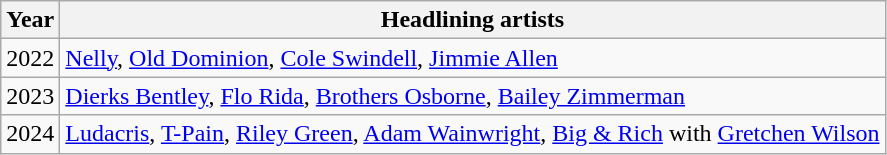<table class="wikitable">
<tr>
<th>Year</th>
<th>Headlining artists</th>
</tr>
<tr>
<td>2022</td>
<td><a href='#'>Nelly</a>, <a href='#'>Old Dominion</a>, <a href='#'>Cole Swindell</a>, <a href='#'>Jimmie Allen</a></td>
</tr>
<tr>
<td>2023</td>
<td><a href='#'>Dierks Bentley</a>, <a href='#'>Flo Rida</a>, <a href='#'>Brothers Osborne</a>, <a href='#'>Bailey Zimmerman</a></td>
</tr>
<tr>
<td>2024</td>
<td><a href='#'>Ludacris</a>, <a href='#'>T-Pain</a>, <a href='#'>Riley Green</a>, <a href='#'>Adam Wainwright</a>, <a href='#'>Big & Rich</a> with <a href='#'>Gretchen Wilson</a></td>
</tr>
</table>
